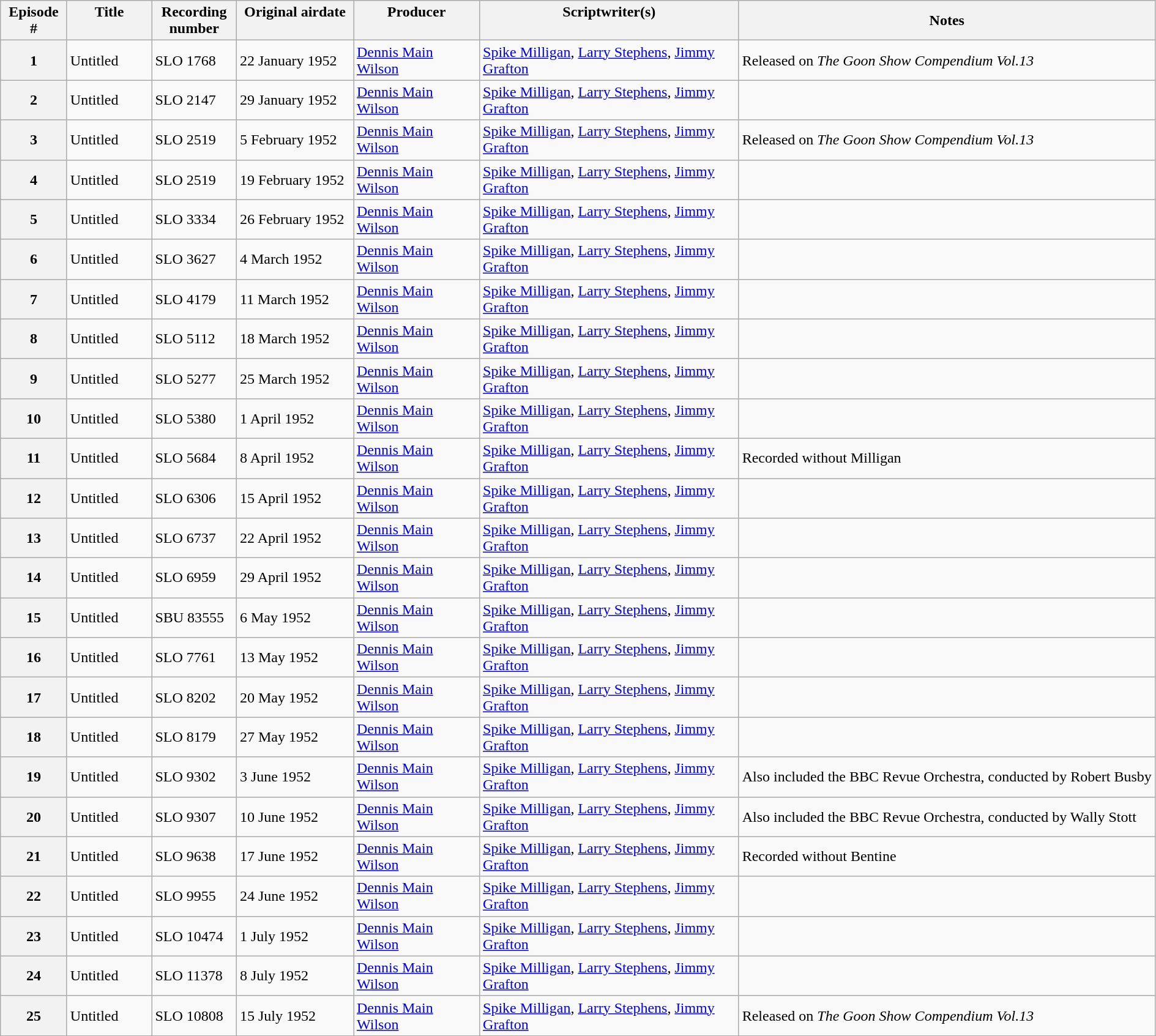<table class="wikitable plainrowheaders sortable" style="margin-right: 0;">
<tr>
<th scope="col" style="vertical-align: top; width: 65px;">Episode #</th>
<th scope="col" style="vertical-align: top; width: 85px;">Title</th>
<th scope="col" style="vertical-align: top; width: 85px;">Recording number</th>
<th scope="col" style="vertical-align: top; width: 120px;">Original airdate</th>
<th scope="col" style="vertical-align: top; width: 130px;">Producer</th>
<th scope="col" style="vertical-align: top; width: 275px;">Scriptwriter(s)</th>
<th scope="col" class="unsortable">Notes</th>
</tr>
<tr>
<th scope="row" style="text-align: center;">1</th>
<td>Untitled</td>
<td>SLO 1768</td>
<td>22 January 1952</td>
<td><a href='#'>Dennis Main Wilson</a></td>
<td><a href='#'>Spike Milligan</a>, <a href='#'>Larry Stephens</a>, <a href='#'>Jimmy Grafton</a></td>
<td>Released on <em>The Goon Show Compendium Vol.13</em></td>
</tr>
<tr>
<th scope="row" style="text-align: center;">2</th>
<td>Untitled</td>
<td>SLO 2147</td>
<td>29 January 1952</td>
<td><a href='#'>Dennis Main Wilson</a></td>
<td><a href='#'>Spike Milligan</a>, <a href='#'>Larry Stephens</a>, <a href='#'>Jimmy Grafton</a></td>
<td></td>
</tr>
<tr>
<th scope="row" style="text-align: center;">3</th>
<td>Untitled</td>
<td>SLO 2519</td>
<td>5 February 1952</td>
<td><a href='#'>Dennis Main Wilson</a></td>
<td><a href='#'>Spike Milligan</a>, <a href='#'>Larry Stephens</a>, <a href='#'>Jimmy Grafton</a></td>
<td>Released on <em>The Goon Show Compendium Vol.13</em></td>
</tr>
<tr>
<th scope="row" style="text-align: center;">4</th>
<td>Untitled</td>
<td>SLO 2519</td>
<td>19 February 1952</td>
<td><a href='#'>Dennis Main Wilson</a></td>
<td><a href='#'>Spike Milligan</a>, <a href='#'>Larry Stephens</a>, <a href='#'>Jimmy Grafton</a></td>
<td></td>
</tr>
<tr>
<th scope="row" style="text-align: center;">5</th>
<td>Untitled</td>
<td>SLO 3334</td>
<td>26 February 1952</td>
<td><a href='#'>Dennis Main Wilson</a></td>
<td><a href='#'>Spike Milligan</a>, <a href='#'>Larry Stephens</a>, <a href='#'>Jimmy Grafton</a></td>
<td></td>
</tr>
<tr>
<th scope="row" style="text-align: center;">6</th>
<td>Untitled</td>
<td>SLO 3627</td>
<td>4 March 1952</td>
<td><a href='#'>Dennis Main Wilson</a></td>
<td><a href='#'>Spike Milligan</a>, <a href='#'>Larry Stephens</a>, <a href='#'>Jimmy Grafton</a></td>
<td></td>
</tr>
<tr>
<th scope="row" style="text-align: center;">7</th>
<td>Untitled</td>
<td>SLO 4179</td>
<td>11 March 1952</td>
<td><a href='#'>Dennis Main Wilson</a></td>
<td><a href='#'>Spike Milligan</a>, <a href='#'>Larry Stephens</a>, <a href='#'>Jimmy Grafton</a></td>
<td></td>
</tr>
<tr>
<th scope="row" style="text-align: center;">8</th>
<td>Untitled</td>
<td>SLO 5112</td>
<td>18 March 1952</td>
<td><a href='#'>Dennis Main Wilson</a></td>
<td><a href='#'>Spike Milligan</a>, <a href='#'>Larry Stephens</a>, <a href='#'>Jimmy Grafton</a></td>
<td></td>
</tr>
<tr>
<th scope="row" style="text-align: center;">9</th>
<td>Untitled</td>
<td>SLO 5277</td>
<td>25 March 1952</td>
<td><a href='#'>Dennis Main Wilson</a></td>
<td><a href='#'>Spike Milligan</a>, <a href='#'>Larry Stephens</a>, <a href='#'>Jimmy Grafton</a></td>
<td></td>
</tr>
<tr>
<th scope="row" style="text-align: center;">10</th>
<td>Untitled</td>
<td>SLO 5380</td>
<td>1 April 1952</td>
<td><a href='#'>Dennis Main Wilson</a></td>
<td><a href='#'>Spike Milligan</a>, <a href='#'>Larry Stephens</a>, <a href='#'>Jimmy Grafton</a></td>
<td></td>
</tr>
<tr>
<th scope="row" style="text-align: center;">11</th>
<td>Untitled</td>
<td>SLO 5684</td>
<td>8 April 1952</td>
<td><a href='#'>Dennis Main Wilson</a></td>
<td><a href='#'>Spike Milligan</a>, <a href='#'>Larry Stephens</a>, <a href='#'>Jimmy Grafton</a></td>
<td>Recorded without Milligan</td>
</tr>
<tr>
<th scope="row" style="text-align: center;">12</th>
<td>Untitled</td>
<td>SLO 6306</td>
<td>15 April 1952</td>
<td><a href='#'>Dennis Main Wilson</a></td>
<td><a href='#'>Spike Milligan</a>, <a href='#'>Larry Stephens</a>, <a href='#'>Jimmy Grafton</a></td>
<td></td>
</tr>
<tr>
<th scope="row" style="text-align: center;">13</th>
<td>Untitled</td>
<td>SLO 6737</td>
<td>22 April 1952</td>
<td><a href='#'>Dennis Main Wilson</a></td>
<td><a href='#'>Spike Milligan</a>, <a href='#'>Larry Stephens</a>, <a href='#'>Jimmy Grafton</a></td>
<td></td>
</tr>
<tr>
<th scope="row" style="text-align: center;">14</th>
<td>Untitled</td>
<td>SLO 6959</td>
<td>29 April 1952</td>
<td><a href='#'>Dennis Main Wilson</a></td>
<td><a href='#'>Spike Milligan</a>, <a href='#'>Larry Stephens</a>, <a href='#'>Jimmy Grafton</a></td>
<td></td>
</tr>
<tr>
<th scope="row" style="text-align: center;">15</th>
<td>Untitled</td>
<td>SBU 83555</td>
<td>6 May 1952</td>
<td><a href='#'>Dennis Main Wilson</a></td>
<td><a href='#'>Spike Milligan</a>, <a href='#'>Larry Stephens</a>, <a href='#'>Jimmy Grafton</a></td>
<td></td>
</tr>
<tr>
<th scope="row" style="text-align: center;">16</th>
<td>Untitled</td>
<td>SLO 7761</td>
<td>13 May 1952</td>
<td><a href='#'>Dennis Main Wilson</a></td>
<td><a href='#'>Spike Milligan</a>, <a href='#'>Larry Stephens</a>, <a href='#'>Jimmy Grafton</a></td>
<td></td>
</tr>
<tr>
<th scope="row" style="text-align: center;">17</th>
<td>Untitled</td>
<td>SLO 8202</td>
<td>20 May 1952</td>
<td><a href='#'>Dennis Main Wilson</a></td>
<td><a href='#'>Spike Milligan</a>, <a href='#'>Larry Stephens</a>, <a href='#'>Jimmy Grafton</a></td>
<td></td>
</tr>
<tr>
<th scope="row" style="text-align: center;">18</th>
<td>Untitled</td>
<td>SLO 8179</td>
<td>27 May 1952</td>
<td><a href='#'>Dennis Main Wilson</a></td>
<td><a href='#'>Spike Milligan</a>, <a href='#'>Larry Stephens</a>, <a href='#'>Jimmy Grafton</a></td>
<td></td>
</tr>
<tr>
<th scope="row" style="text-align: center;">19</th>
<td>Untitled</td>
<td>SLO 9302</td>
<td>3 June 1952</td>
<td><a href='#'>Dennis Main Wilson</a></td>
<td><a href='#'>Spike Milligan</a>, <a href='#'>Larry Stephens</a>, <a href='#'>Jimmy Grafton</a></td>
<td>Also included the BBC Revue Orchestra, conducted by Robert Busby</td>
</tr>
<tr>
<th scope="row" style="text-align: center;">20</th>
<td>Untitled</td>
<td>SLO 9307</td>
<td>10 June 1952</td>
<td><a href='#'>Dennis Main Wilson</a></td>
<td><a href='#'>Spike Milligan</a>, <a href='#'>Larry Stephens</a>, <a href='#'>Jimmy Grafton</a></td>
<td>Also included the BBC Revue Orchestra, conducted by Wally Stott</td>
</tr>
<tr>
<th scope="row" style="text-align: center;">21</th>
<td>Untitled</td>
<td>SLO 9638</td>
<td>17 June 1952</td>
<td><a href='#'>Dennis Main Wilson</a></td>
<td><a href='#'>Spike Milligan</a>, <a href='#'>Larry Stephens</a>, <a href='#'>Jimmy Grafton</a></td>
<td>Recorded without Bentine</td>
</tr>
<tr>
<th scope="row" style="text-align: center;">22</th>
<td>Untitled</td>
<td>SLO 9955</td>
<td>24 June 1952</td>
<td><a href='#'>Dennis Main Wilson</a></td>
<td><a href='#'>Spike Milligan</a>, <a href='#'>Larry Stephens</a>, <a href='#'>Jimmy Grafton</a></td>
<td></td>
</tr>
<tr>
<th scope="row" style="text-align: center;">23</th>
<td>Untitled</td>
<td>SLO 10474</td>
<td>1 July 1952</td>
<td><a href='#'>Dennis Main Wilson</a></td>
<td><a href='#'>Spike Milligan</a>, <a href='#'>Larry Stephens</a>, <a href='#'>Jimmy Grafton</a></td>
<td></td>
</tr>
<tr>
<th scope="row" style="text-align: center;">24</th>
<td>Untitled</td>
<td>SLO 11378</td>
<td>8 July 1952</td>
<td><a href='#'>Dennis Main Wilson</a></td>
<td><a href='#'>Spike Milligan</a>, <a href='#'>Larry Stephens</a>, <a href='#'>Jimmy Grafton</a></td>
<td></td>
</tr>
<tr>
<th scope="row" style="text-align: center;">25</th>
<td>Untitled</td>
<td>SLO 10808</td>
<td>15 July 1952</td>
<td><a href='#'>Dennis Main Wilson</a></td>
<td><a href='#'>Spike Milligan</a>, <a href='#'>Larry Stephens</a>, <a href='#'>Jimmy Grafton</a></td>
<td>Released on <em>The Goon Show Compendium Vol.13</em></td>
</tr>
<tr>
</tr>
</table>
